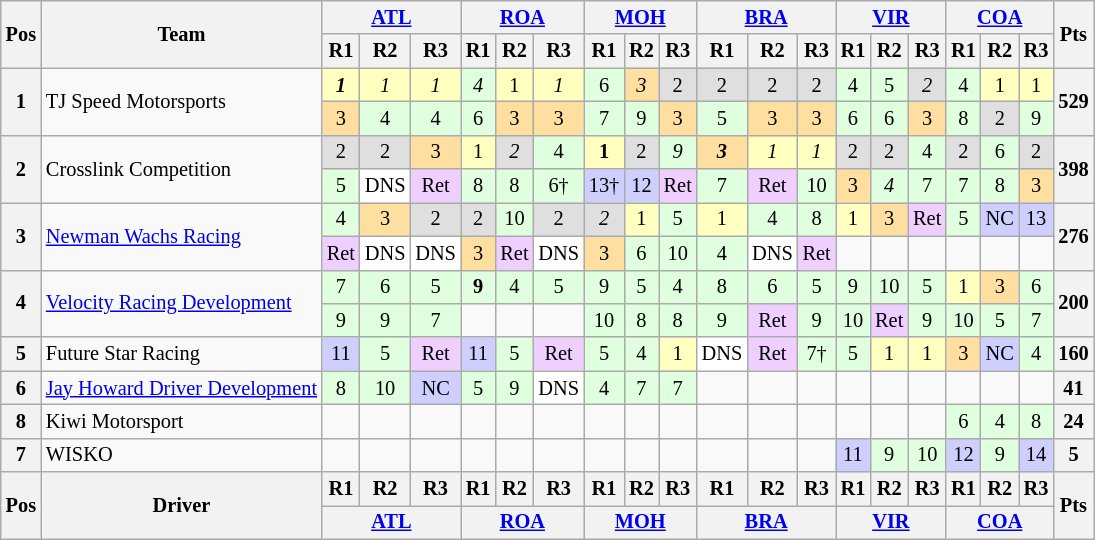<table class="wikitable" style="font-size:85%; text-align:center">
<tr style="background:#f9f9f9" valign="top">
<th rowspan="2" valign="middle">Pos</th>
<th rowspan="2" valign="middle">Team</th>
<th colspan=3><a href='#'>ATL</a></th>
<th colspan=3><a href='#'>ROA</a></th>
<th colspan=3><a href='#'>MOH</a></th>
<th colspan=3><a href='#'>BRA</a></th>
<th colspan=3><a href='#'>VIR</a></th>
<th colspan=3><a href='#'>COA</a></th>
<th rowspan="2" valign="middle">Pts</th>
</tr>
<tr>
<th>R1</th>
<th>R2</th>
<th>R3</th>
<th>R1</th>
<th>R2</th>
<th>R3</th>
<th>R1</th>
<th>R2</th>
<th>R3</th>
<th>R1</th>
<th>R2</th>
<th>R3</th>
<th>R1</th>
<th>R2</th>
<th>R3</th>
<th>R1</th>
<th>R2</th>
<th>R3</th>
</tr>
<tr>
<th rowspan="2">1</th>
<td rowspan="2" align="left">  TJ Speed Motorsports</td>
<td style="background:#ffffbf;"><strong><em>1</em></strong></td>
<td style="background:#ffffbf;"><em>1</em></td>
<td style="background:#ffffbf;"><em>1</em></td>
<td style="background:#dfffdf;"><em>4</em></td>
<td style="background:#ffffbf;">1</td>
<td style="background:#ffffbf;"><em>1</em></td>
<td style="background:#dfffdf;">6</td>
<td style="background:#ffdf9f;"><em>3</em></td>
<td style="background:#dfdfdf;">2</td>
<td style="background:#dfdfdf;">2</td>
<td style="background:#dfdfdf;">2</td>
<td style="background:#dfdfdf;">2</td>
<td style="background:#dfffdf;">4</td>
<td style="background:#dfffdf;">5</td>
<td style="background:#dfdfdf;"><em>2</em></td>
<td style="background:#dfffdf;">4</td>
<td style="background:#ffffbf;">1</td>
<td style="background:#ffffbf;">1</td>
<th rowspan="2">529</th>
</tr>
<tr>
<td style="background:#ffdf9f;">3</td>
<td style="background:#dfffdf;">4</td>
<td style="background:#dfffdf;">4</td>
<td style="background:#dfffdf;">6</td>
<td style="background:#ffdf9f;">3</td>
<td style="background:#ffdf9f;">3</td>
<td style="background:#dfffdf;">7</td>
<td style="background:#dfffdf;">9</td>
<td style="background:#ffdf9f;">3</td>
<td style="background:#dfffdf;">5</td>
<td style="background:#ffdf9f;">3</td>
<td style="background:#ffdf9f;">3</td>
<td style="background:#dfffdf;">6</td>
<td style="background:#dfffdf;">6</td>
<td style="background:#ffdf9f;">3</td>
<td style="background:#dfffdf;">8</td>
<td style="background:#dfdfdf;">2</td>
<td style="background:#dfffdf;">9</td>
</tr>
<tr>
<th rowspan="2">2</th>
<td rowspan="2" align="left"> Crosslink Competition</td>
<td style="background:#dfdfdf;">2</td>
<td style="background:#dfdfdf;">2</td>
<td style="background:#ffdf9f;">3</td>
<td style="background:#ffffbf;">1</td>
<td style="background:#dfdfdf;"><em>2</em></td>
<td style="background:#dfffdf;">4</td>
<td style="background:#ffffbf;"><strong>1</strong></td>
<td style="background:#dfdfdf;">2</td>
<td style="background:#dfffdf;"><em>9</em></td>
<td style="background:#ffdf9f;"><strong><em>3</em></strong></td>
<td style="background:#ffffbf;"><em>1</em></td>
<td style="background:#ffffbf;"><em>1</em></td>
<td style="background:#dfdfdf;">2</td>
<td style="background:#dfdfdf;">2</td>
<td style="background:#dfffdf;">4</td>
<td style="background:#dfdfdf;">2</td>
<td style="background:#dfffdf;">6</td>
<td style="background:#dfdfdf;">2</td>
<th rowspan="2">398</th>
</tr>
<tr>
<td style="background:#dfffdf;">5</td>
<td style="background:#ffffff;">DNS</td>
<td style="background:#efcfff;">Ret</td>
<td style="background:#dfffdf;">8</td>
<td style="background:#dfffdf;">8</td>
<td style="background:#dfffdf;">6†</td>
<td style="background:#cfcfff;">13†</td>
<td style="background:#cfcfff;">12</td>
<td style="background:#efcfff;">Ret</td>
<td style="background:#dfffdf;">7</td>
<td style="background:#efcfff;">Ret</td>
<td style="background:#dfffdf;">10</td>
<td style="background:#ffdf9f;">3</td>
<td style="background:#dfffdf;"><em>4</em></td>
<td style="background:#dfffdf;">7</td>
<td style="background:#dfffdf;">7</td>
<td style="background:#dfffdf;">8</td>
<td style="background:#ffdf9f;">3</td>
</tr>
<tr>
<th rowspan="2">3</th>
<td rowspan="2" align="left"> <a href='#'>Newman Wachs Racing</a></td>
<td style="background:#dfffdf;">4</td>
<td style="background:#ffdf9f;">3</td>
<td style="background:#dfdfdf;">2</td>
<td style="background:#dfdfdf;">2</td>
<td style="background:#dfffdf;">10</td>
<td style="background:#dfdfdf;">2</td>
<td style="background:#dfdfdf;"><em>2</em></td>
<td style="background:#ffffbf;">1</td>
<td style="background:#dfffdf;">5</td>
<td style="background:#ffffbf;">1</td>
<td style="background:#dfffdf;">4</td>
<td style="background:#dfffdf;">8</td>
<td style="background:#ffffbf;">1</td>
<td style="background:#ffdf9f;">3</td>
<td style="background:#efcfff;">Ret</td>
<td style="background:#dfffdf;">5</td>
<td style="background:#cfcfff;">NC</td>
<td style="background:#cfcfff;">13</td>
<th rowspan="2">276</th>
</tr>
<tr>
<td style="background:#efcfff;">Ret</td>
<td style="background:#ffffff;">DNS</td>
<td style="background:#ffffff;">DNS</td>
<td style="background:#ffdf9f;">3</td>
<td style="background:#efcfff;">Ret</td>
<td style="background:#ffffff;">DNS</td>
<td style="background:#ffdf9f;">3</td>
<td style="background:#dfffdf;">6</td>
<td style="background:#dfffdf;">10</td>
<td style="background:#dfffdf;">4</td>
<td style="background:#ffffff;">DNS</td>
<td style="background:#efcfff;">Ret</td>
<td></td>
<td></td>
<td></td>
<td></td>
<td></td>
<td></td>
</tr>
<tr>
<th rowspan="2">4</th>
<td rowspan="2" align="left"> <a href='#'>Velocity Racing Development</a></td>
<td style="background:#dfffdf;">7</td>
<td style="background:#dfffdf;">6</td>
<td style="background:#dfffdf;">5</td>
<td style="background:#dfffdf;"><strong>9</strong></td>
<td style="background:#dfffdf;">4</td>
<td style="background:#dfffdf;">5</td>
<td style="background:#dfffdf;">9</td>
<td style="background:#dfffdf;">5</td>
<td style="background:#dfffdf;">4</td>
<td style="background:#dfffdf;">8</td>
<td style="background:#dfffdf;">6</td>
<td style="background:#dfffdf;">5</td>
<td style="background:#dfffdf;">9</td>
<td style="background:#dfffdf;">10</td>
<td style="background:#dfffdf;">5</td>
<td style="background:#ffffbf;">1</td>
<td style="background:#ffdf9f;">3</td>
<td style="background:#dfffdf;">6</td>
<th rowspan="2">200</th>
</tr>
<tr>
<td style="background:#dfffdf;">9</td>
<td style="background:#dfffdf;">9</td>
<td style="background:#dfffdf;">7</td>
<td></td>
<td></td>
<td></td>
<td style="background:#dfffdf;">10</td>
<td style="background:#dfffdf;">8</td>
<td style="background:#dfffdf;">8</td>
<td style="background:#dfffdf;">9</td>
<td style="background:#efcfff;">Ret</td>
<td style="background:#dfffdf;">9</td>
<td style="background:#dfffdf;">10</td>
<td style="background:#efcfff;">Ret</td>
<td style="background:#dfffdf;">9</td>
<td style="background:#dfffdf;">10</td>
<td style="background:#dfffdf;">5</td>
<td style="background:#dfffdf;">7</td>
</tr>
<tr>
<th>5</th>
<td align="left"> Future Star Racing</td>
<td style="background:#cfcfff;">11</td>
<td style="background:#dfffdf;">5</td>
<td style="background:#efcfff;">Ret</td>
<td style="background:#cfcfff;">11</td>
<td style="background:#dfffdf;">5</td>
<td style="background:#efcfff;">Ret</td>
<td style="background:#dfffdf;">5</td>
<td style="background:#dfffdf;">4</td>
<td style="background:#ffffbf;">1</td>
<td style="background:#ffffff;">DNS</td>
<td style="background:#efcfff;">Ret</td>
<td style="background:#dfffdf;">7†</td>
<td style="background:#dfffdf;">5</td>
<td style="background:#ffffbf;">1</td>
<td style="background:#ffffbf;">1</td>
<td style="background:#ffdf9f;">3</td>
<td style="background:#cfcfff;">NC</td>
<td style="background:#dfffdf;">4</td>
<th>160</th>
</tr>
<tr>
<th>6</th>
<td nowrap="" align="left"> <a href='#'>Jay Howard Driver Development</a></td>
<td style="background:#dfffdf;">8</td>
<td style="background:#dfffdf;">10</td>
<td style="background:#cfcfff;">NC</td>
<td style="background:#dfffdf;">5</td>
<td style="background:#dfffdf;">9</td>
<td style="background:#ffffff;">DNS</td>
<td style="background:#dfffdf;">4</td>
<td style="background:#dfffdf;">7</td>
<td style="background:#dfffdf;">7</td>
<td></td>
<td></td>
<td></td>
<td></td>
<td></td>
<td></td>
<td></td>
<td></td>
<td></td>
<th>41</th>
</tr>
<tr>
<th>8</th>
<td align="left"> Kiwi Motorsport</td>
<td></td>
<td></td>
<td></td>
<td></td>
<td></td>
<td></td>
<td></td>
<td></td>
<td></td>
<td></td>
<td></td>
<td></td>
<td></td>
<td></td>
<td></td>
<td style="background:#dfffdf;">6</td>
<td style="background:#dfffdf;">4</td>
<td style="background:#dfffdf;">8</td>
<th>24</th>
</tr>
<tr>
<th>7</th>
<td align="left"> WISKO</td>
<td></td>
<td></td>
<td></td>
<td></td>
<td></td>
<td></td>
<td></td>
<td></td>
<td></td>
<td></td>
<td></td>
<td></td>
<td style="background:#cfcfff;">11</td>
<td style="background:#dfffdf;">9</td>
<td style="background:#dfffdf;">10</td>
<td style="background:#cfcfff;">12</td>
<td style="background:#dfffdf;">9</td>
<td style="background:#cfcfff;">14</td>
<th>5</th>
</tr>
<tr>
<th rowspan="2">Pos</th>
<th rowspan="2">Driver</th>
<th>R1</th>
<th>R2</th>
<th>R3</th>
<th>R1</th>
<th>R2</th>
<th>R3</th>
<th>R1</th>
<th>R2</th>
<th>R3</th>
<th>R1</th>
<th>R2</th>
<th>R3</th>
<th>R1</th>
<th>R2</th>
<th>R3</th>
<th>R1</th>
<th>R2</th>
<th>R3</th>
<th rowspan="2">Pts</th>
</tr>
<tr valign="top">
<th colspan="3"><a href='#'>ATL</a></th>
<th colspan="3"><a href='#'>ROA</a></th>
<th colspan="3"><a href='#'>MOH</a></th>
<th colspan="3"><a href='#'>BRA</a></th>
<th colspan="3"><a href='#'>VIR</a></th>
<th colspan="3"><a href='#'>COA</a></th>
</tr>
</table>
